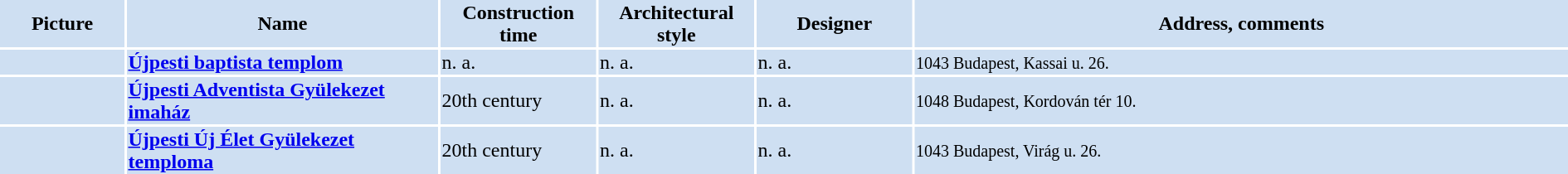<table width="100%">
<tr>
<th bgcolor="#CEDFF2" width="8%">Picture</th>
<th bgcolor="#CEDFF2" width="20%">Name</th>
<th bgcolor="#CEDFF2" width="10%">Construction time</th>
<th bgcolor="#CEDFF2" width="10%">Architectural style</th>
<th bgcolor="#CEDFF2" width="10%">Designer</th>
<th bgcolor="#CEDFF2" width="42%">Address, comments</th>
</tr>
<tr>
<td bgcolor="#CEDFF2"></td>
<td bgcolor="#CEDFF2"><strong><a href='#'>Újpesti baptista templom</a></strong></td>
<td bgcolor="#CEDFF2">n. a.</td>
<td bgcolor="#CEDFF2">n. a.</td>
<td bgcolor="#CEDFF2">n. a.</td>
<td bgcolor="#CEDFF2"><small>1043 Budapest, Kassai u. 26. </small></td>
</tr>
<tr>
<td bgcolor="#CEDFF2"></td>
<td bgcolor="#CEDFF2"><strong><a href='#'>Újpesti Adventista Gyülekezet imaház</a></strong></td>
<td bgcolor="#CEDFF2">20th century</td>
<td bgcolor="#CEDFF2">n. a.</td>
<td bgcolor="#CEDFF2">n. a.</td>
<td bgcolor="#CEDFF2"><small>1048 Budapest, Kordován tér 10. </small></td>
</tr>
<tr>
<td bgcolor="#CEDFF2"></td>
<td bgcolor="#CEDFF2"><strong><a href='#'>Újpesti Új Élet Gyülekezet temploma</a></strong></td>
<td bgcolor="#CEDFF2">20th century</td>
<td bgcolor="#CEDFF2">n. a.</td>
<td bgcolor="#CEDFF2">n. a.</td>
<td bgcolor="#CEDFF2"><small>1043 Budapest, Virág u. 26. </small></td>
</tr>
</table>
